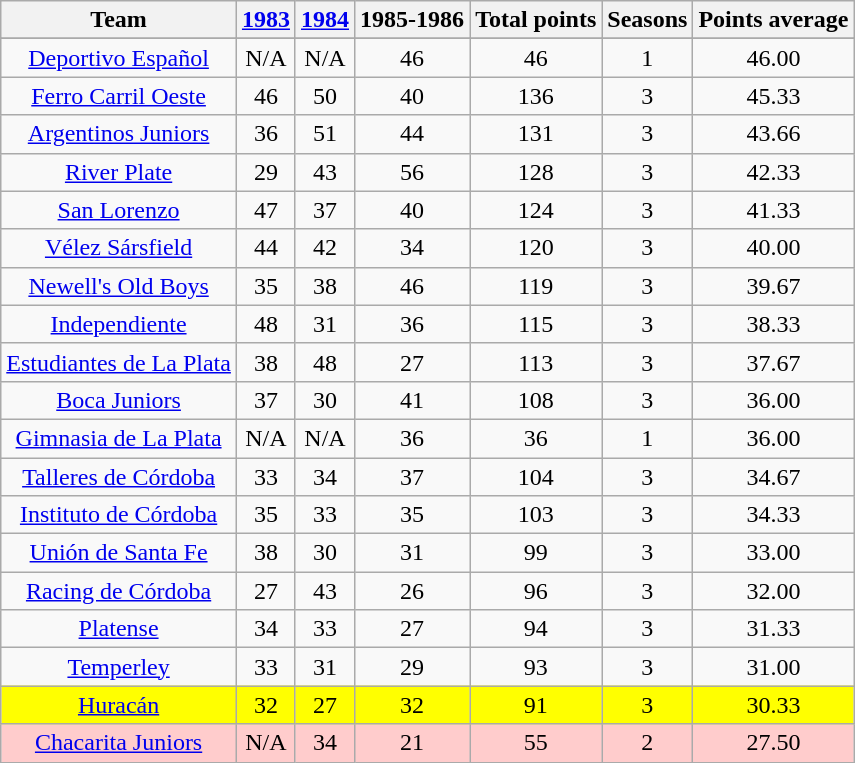<table class="wikitable" style="text-align:center">
<tr>
<th>Team</th>
<th><a href='#'>1983</a></th>
<th><a href='#'>1984</a></th>
<th>1985-1986</th>
<th>Total points</th>
<th>Seasons</th>
<th>Points average</th>
</tr>
<tr>
</tr>
<tr>
<td><a href='#'>Deportivo Español</a></td>
<td>N/A</td>
<td>N/A</td>
<td>46</td>
<td>46</td>
<td>1</td>
<td>46.00</td>
</tr>
<tr>
<td><a href='#'>Ferro Carril Oeste</a></td>
<td>46</td>
<td>50</td>
<td>40</td>
<td>136</td>
<td>3</td>
<td>45.33</td>
</tr>
<tr>
<td><a href='#'>Argentinos Juniors</a></td>
<td>36</td>
<td>51</td>
<td>44</td>
<td>131</td>
<td>3</td>
<td>43.66</td>
</tr>
<tr>
<td><a href='#'>River Plate</a></td>
<td>29</td>
<td>43</td>
<td>56</td>
<td>128</td>
<td>3</td>
<td>42.33</td>
</tr>
<tr>
<td><a href='#'>San Lorenzo</a></td>
<td>47</td>
<td>37</td>
<td>40</td>
<td>124</td>
<td>3</td>
<td>41.33</td>
</tr>
<tr>
<td><a href='#'>Vélez Sársfield</a></td>
<td>44</td>
<td>42</td>
<td>34</td>
<td>120</td>
<td>3</td>
<td>40.00</td>
</tr>
<tr>
<td><a href='#'>Newell's Old Boys</a></td>
<td>35</td>
<td>38</td>
<td>46</td>
<td>119</td>
<td>3</td>
<td>39.67</td>
</tr>
<tr>
<td><a href='#'>Independiente</a></td>
<td>48</td>
<td>31</td>
<td>36</td>
<td>115</td>
<td>3</td>
<td>38.33</td>
</tr>
<tr>
<td><a href='#'>Estudiantes de La Plata</a></td>
<td>38</td>
<td>48</td>
<td>27</td>
<td>113</td>
<td>3</td>
<td>37.67</td>
</tr>
<tr>
<td><a href='#'>Boca Juniors</a></td>
<td>37</td>
<td>30</td>
<td>41</td>
<td>108</td>
<td>3</td>
<td>36.00</td>
</tr>
<tr>
<td><a href='#'>Gimnasia de La Plata</a></td>
<td>N/A</td>
<td>N/A</td>
<td>36</td>
<td>36</td>
<td>1</td>
<td>36.00</td>
</tr>
<tr>
<td><a href='#'>Talleres de Córdoba</a></td>
<td>33</td>
<td>34</td>
<td>37</td>
<td>104</td>
<td>3</td>
<td>34.67</td>
</tr>
<tr>
<td><a href='#'>Instituto de Córdoba</a></td>
<td>35</td>
<td>33</td>
<td>35</td>
<td>103</td>
<td>3</td>
<td>34.33</td>
</tr>
<tr>
<td><a href='#'>Unión de Santa Fe</a></td>
<td>38</td>
<td>30</td>
<td>31</td>
<td>99</td>
<td>3</td>
<td>33.00</td>
</tr>
<tr>
<td><a href='#'>Racing de Córdoba</a></td>
<td>27</td>
<td>43</td>
<td>26</td>
<td>96</td>
<td>3</td>
<td>32.00</td>
</tr>
<tr>
<td><a href='#'>Platense</a></td>
<td>34</td>
<td>33</td>
<td>27</td>
<td>94</td>
<td>3</td>
<td>31.33</td>
</tr>
<tr>
<td><a href='#'>Temperley</a></td>
<td>33</td>
<td>31</td>
<td>29</td>
<td>93</td>
<td>3</td>
<td>31.00</td>
</tr>
<tr bgcolor="YELLOW">
<td><a href='#'>Huracán</a></td>
<td>32</td>
<td>27</td>
<td>32</td>
<td>91</td>
<td>3</td>
<td>30.33</td>
</tr>
<tr bgcolor=" FFCCCC ">
<td><a href='#'>Chacarita Juniors</a></td>
<td>N/A</td>
<td>34</td>
<td>21</td>
<td>55</td>
<td>2</td>
<td>27.50</td>
</tr>
</table>
